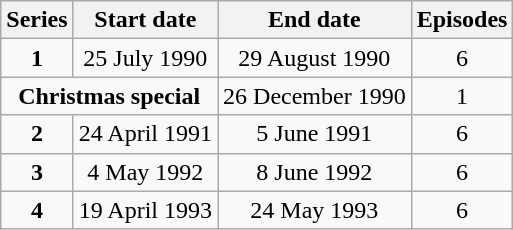<table class="wikitable" style="text-align:center;">
<tr>
<th>Series</th>
<th>Start date</th>
<th>End date</th>
<th>Episodes</th>
</tr>
<tr>
<td><strong>1</strong></td>
<td>25 July 1990</td>
<td>29 August 1990</td>
<td>6</td>
</tr>
<tr>
<td colspan="2"><strong>Christmas special</strong></td>
<td>26 December 1990</td>
<td>1</td>
</tr>
<tr>
<td><strong>2</strong></td>
<td>24 April 1991</td>
<td>5 June 1991</td>
<td>6</td>
</tr>
<tr>
<td><strong>3</strong></td>
<td>4 May 1992</td>
<td>8 June 1992</td>
<td>6</td>
</tr>
<tr>
<td><strong>4</strong></td>
<td>19 April 1993</td>
<td>24 May 1993</td>
<td>6</td>
</tr>
</table>
